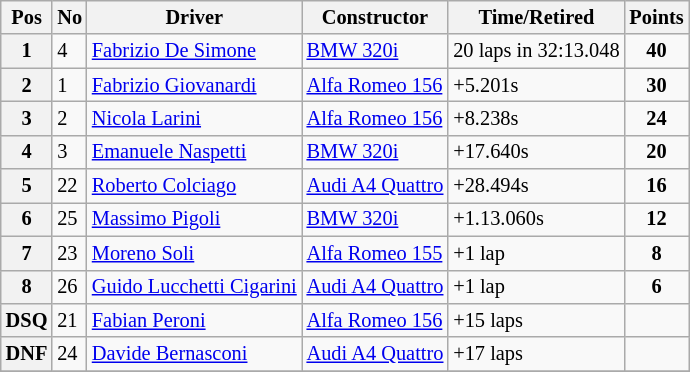<table class="wikitable" style="font-size: 85%;">
<tr>
<th>Pos</th>
<th>No</th>
<th>Driver</th>
<th>Constructor</th>
<th>Time/Retired</th>
<th>Points</th>
</tr>
<tr>
<th>1</th>
<td>4</td>
<td> <a href='#'>Fabrizio De Simone</a></td>
<td><a href='#'>BMW 320i</a></td>
<td>20 laps in 32:13.048</td>
<td align=center><strong>40</strong></td>
</tr>
<tr>
<th>2</th>
<td>1</td>
<td> <a href='#'>Fabrizio Giovanardi</a></td>
<td><a href='#'>Alfa Romeo 156</a></td>
<td>+5.201s</td>
<td align=center><strong>30</strong></td>
</tr>
<tr>
<th>3</th>
<td>2</td>
<td> <a href='#'>Nicola Larini</a></td>
<td><a href='#'>Alfa Romeo 156</a></td>
<td>+8.238s</td>
<td align=center><strong>24</strong></td>
</tr>
<tr>
<th>4</th>
<td>3</td>
<td> <a href='#'>Emanuele Naspetti</a></td>
<td><a href='#'>BMW 320i</a></td>
<td>+17.640s</td>
<td align=center><strong>20</strong></td>
</tr>
<tr>
<th>5</th>
<td>22</td>
<td> <a href='#'>Roberto Colciago</a></td>
<td><a href='#'>Audi A4 Quattro</a></td>
<td>+28.494s</td>
<td align=center><strong>16</strong></td>
</tr>
<tr>
<th>6</th>
<td>25</td>
<td> <a href='#'>Massimo Pigoli</a></td>
<td><a href='#'>BMW 320i</a></td>
<td>+1.13.060s</td>
<td align=center><strong>12</strong></td>
</tr>
<tr>
<th>7</th>
<td>23</td>
<td> <a href='#'>Moreno Soli</a></td>
<td><a href='#'>Alfa Romeo 155</a></td>
<td>+1 lap</td>
<td align=center><strong>8</strong></td>
</tr>
<tr>
<th>8</th>
<td>26</td>
<td> <a href='#'>Guido Lucchetti Cigarini</a></td>
<td><a href='#'>Audi A4 Quattro</a></td>
<td>+1 lap</td>
<td align=center><strong>6</strong></td>
</tr>
<tr>
<th>DSQ</th>
<td>21</td>
<td> <a href='#'>Fabian Peroni</a></td>
<td><a href='#'>Alfa Romeo 156</a></td>
<td>+15 laps</td>
<td></td>
</tr>
<tr>
<th>DNF</th>
<td>24</td>
<td> <a href='#'>Davide Bernasconi</a></td>
<td><a href='#'>Audi A4 Quattro</a></td>
<td>+17 laps</td>
<td></td>
</tr>
<tr>
</tr>
</table>
